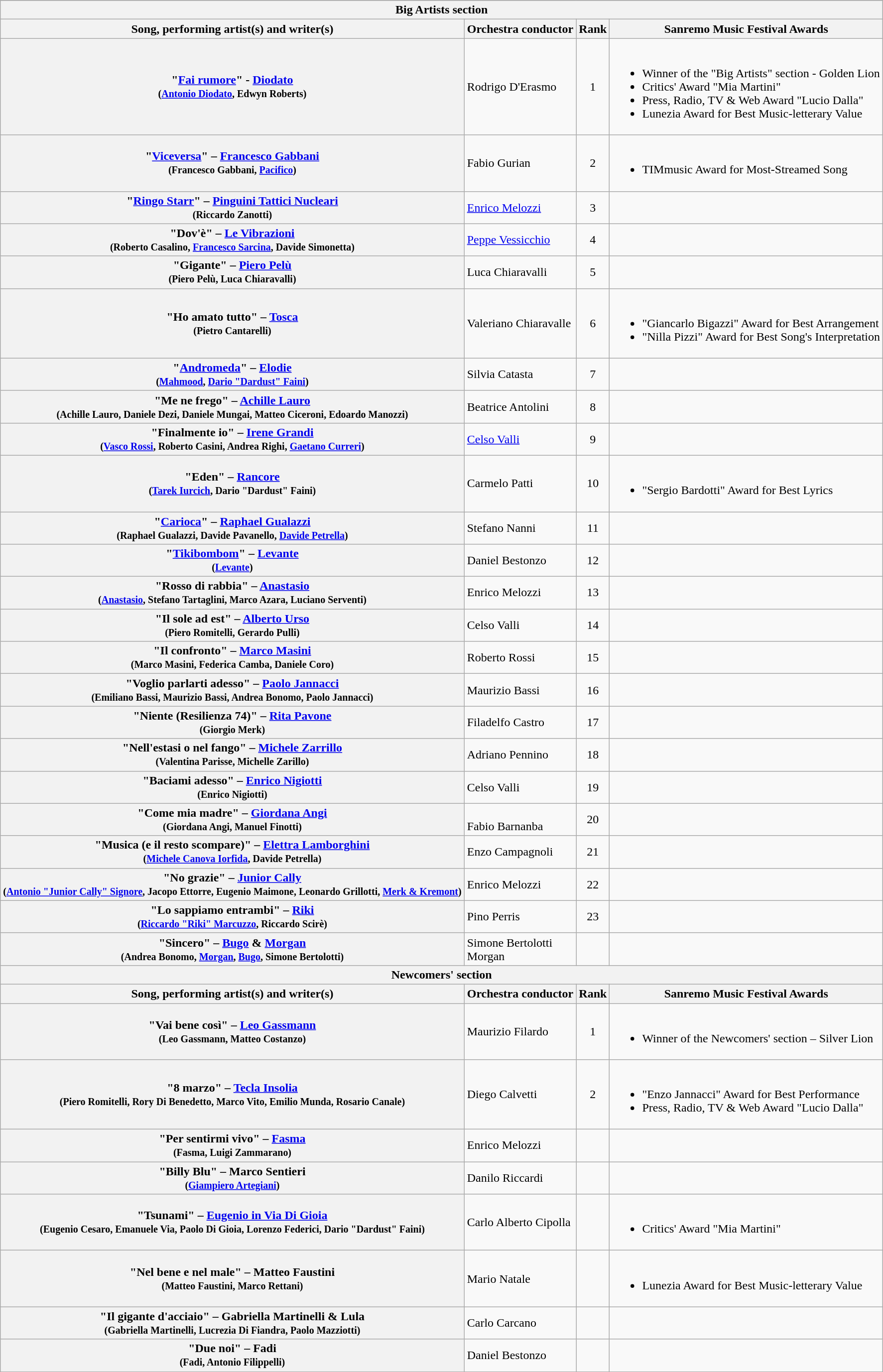<table class="plainrowheaders wikitable">
<tr>
</tr>
<tr>
<th colspan="4">Big Artists section</th>
</tr>
<tr>
<th>Song, performing artist(s) and writer(s)</th>
<th>Orchestra conductor</th>
<th>Rank</th>
<th>Sanremo Music Festival Awards</th>
</tr>
<tr>
<th scope="row">"<a href='#'>Fai rumore</a>" - <a href='#'>Diodato</a><br><small>(<a href='#'>Antonio Diodato</a>, Edwyn Roberts)</small></th>
<td>Rodrigo D'Erasmo</td>
<td style="text-align:center;">1</td>
<td><br><ul><li>Winner of the "Big Artists" section - Golden Lion</li><li>Critics' Award "Mia Martini"</li><li>Press, Radio, TV & Web Award "Lucio Dalla"</li><li>Lunezia Award for Best Music-letterary Value</li></ul></td>
</tr>
<tr>
<th scope="row">"<a href='#'>Viceversa</a>" – <a href='#'>Francesco Gabbani</a><br><small>(Francesco Gabbani, <a href='#'>Pacifico</a>)</small></th>
<td>Fabio Gurian</td>
<td style="text-align:center;">2</td>
<td><br><ul><li>TIMmusic Award for Most-Streamed Song</li></ul></td>
</tr>
<tr>
<th scope="row">"<a href='#'>Ringo Starr</a>" – <a href='#'>Pinguini Tattici Nucleari</a><br><small>(Riccardo Zanotti)</small></th>
<td><a href='#'>Enrico Melozzi</a></td>
<td style="text-align:center;">3</td>
<td></td>
</tr>
<tr>
<th scope="row">"Dov'è" – <a href='#'>Le Vibrazioni</a><br><small>(Roberto Casalino, <a href='#'>Francesco Sarcina</a>, Davide Simonetta)</small></th>
<td><a href='#'>Peppe Vessicchio</a></td>
<td style="text-align:center;">4</td>
<td></td>
</tr>
<tr>
<th scope="row">"Gigante" – <a href='#'>Piero Pelù</a><br><small>(Piero Pelù, Luca Chiaravalli)</small></th>
<td>Luca Chiaravalli</td>
<td style="text-align:center;">5</td>
<td></td>
</tr>
<tr>
<th scope="row">"Ho amato tutto" – <a href='#'>Tosca</a><br><small>(Pietro Cantarelli)</small></th>
<td>Valeriano Chiaravalle</td>
<td style="text-align:center;">6</td>
<td><br><ul><li>"Giancarlo Bigazzi" Award for Best Arrangement</li><li>"Nilla Pizzi" Award for Best Song's Interpretation</li></ul></td>
</tr>
<tr>
<th scope="row">"<a href='#'>Andromeda</a>" – <a href='#'>Elodie</a><br><small>(<a href='#'>Mahmood</a>, <a href='#'>Dario "Dardust" Faini</a>)</small></th>
<td>Silvia Catasta</td>
<td style="text-align:center;">7</td>
<td></td>
</tr>
<tr>
<th scope="row">"Me ne frego" – <a href='#'>Achille Lauro</a><br><small>(Achille Lauro, Daniele Dezi, Daniele Mungai, Matteo Ciceroni, Edoardo Manozzi)</small></th>
<td>Beatrice Antolini</td>
<td style="text-align:center;">8</td>
<td></td>
</tr>
<tr>
<th scope="row">"Finalmente io" – <a href='#'>Irene Grandi</a><br><small>(<a href='#'>Vasco Rossi</a>, Roberto Casini, Andrea Righi, <a href='#'>Gaetano Curreri</a>)</small></th>
<td><a href='#'>Celso Valli</a></td>
<td style="text-align:center;">9</td>
<td></td>
</tr>
<tr>
<th scope="row">"Eden" – <a href='#'>Rancore</a><br><small>(<a href='#'>Tarek Iurcich</a>, Dario "Dardust" Faini)</small></th>
<td>Carmelo Patti</td>
<td style="text-align:center;">10</td>
<td><br><ul><li>"Sergio Bardotti" Award for Best Lyrics</li></ul></td>
</tr>
<tr>
<th scope="row">"<a href='#'>Carioca</a>" – <a href='#'>Raphael Gualazzi</a><br><small>(Raphael Gualazzi, Davide Pavanello, <a href='#'>Davide Petrella</a>)</small></th>
<td>Stefano Nanni</td>
<td style="text-align:center;">11</td>
<td></td>
</tr>
<tr>
<th scope="row">"<a href='#'>Tikibombom</a>" – <a href='#'>Levante</a><br><small>(<a href='#'>Levante</a>)</small></th>
<td>Daniel Bestonzo</td>
<td style="text-align:center;">12</td>
<td></td>
</tr>
<tr>
<th scope="row">"Rosso di rabbia" – <a href='#'>Anastasio</a><br><small>(<a href='#'>Anastasio</a>, Stefano Tartaglini, Marco Azara, Luciano Serventi)</small></th>
<td>Enrico Melozzi</td>
<td style="text-align:center;">13</td>
<td></td>
</tr>
<tr>
<th scope="row">"Il sole ad est" – <a href='#'>Alberto Urso</a><br><small>(Piero Romitelli, Gerardo Pulli)</small></th>
<td>Celso Valli</td>
<td style="text-align:center;">14</td>
<td></td>
</tr>
<tr>
<th scope="row">"Il confronto" – <a href='#'>Marco Masini</a><br><small>(Marco Masini, Federica Camba, Daniele Coro)</small></th>
<td>Roberto Rossi</td>
<td style="text-align:center;">15</td>
<td></td>
</tr>
<tr>
<th scope="row">"Voglio parlarti adesso" – <a href='#'>Paolo Jannacci</a><br><small>(Emiliano Bassi, Maurizio Bassi, Andrea Bonomo, Paolo Jannacci)</small></th>
<td>Maurizio Bassi</td>
<td style="text-align:center;">16</td>
<td></td>
</tr>
<tr>
<th scope="row">"Niente (Resilienza 74)" – <a href='#'>Rita Pavone</a><br><small>(Giorgio Merk)</small></th>
<td>Filadelfo Castro</td>
<td style="text-align:center;">17</td>
<td></td>
</tr>
<tr>
<th scope="row">"Nell'estasi o nel fango" – <a href='#'>Michele Zarrillo</a><br><small>(Valentina Parisse, Michelle Zarillo)</small></th>
<td>Adriano Pennino</td>
<td style="text-align:center;">18</td>
<td></td>
</tr>
<tr>
<th scope="row">"Baciami adesso" – <a href='#'>Enrico Nigiotti</a><br><small>(Enrico Nigiotti)</small></th>
<td>Celso Valli</td>
<td style="text-align:center;">19</td>
<td></td>
</tr>
<tr>
<th scope="row">"Come mia madre" – <a href='#'>Giordana Angi</a><br><small>(Giordana Angi, Manuel Finotti)</small></th>
<td><br>Fabio Barnanba</td>
<td style="text-align:center;">20</td>
<td></td>
</tr>
<tr>
<th scope="row">"Musica (e il resto scompare)" – <a href='#'>Elettra Lamborghini</a><br><small>(<a href='#'>Michele Canova Iorfida</a>, Davide Petrella)</small></th>
<td>Enzo Campagnoli</td>
<td style="text-align:center;">21</td>
<td></td>
</tr>
<tr>
<th scope="row">"No grazie" – <a href='#'>Junior Cally</a><br><small>(<a href='#'>Antonio "Junior Cally" Signore</a>, Jacopo Ettorre, Eugenio Maimone, Leonardo Grillotti, <a href='#'>Merk & Kremont</a>)</small></th>
<td>Enrico Melozzi</td>
<td style="text-align:center;">22</td>
<td></td>
</tr>
<tr>
<th scope="row">"Lo sappiamo entrambi" – <a href='#'>Riki</a><br><small>(<a href='#'>Riccardo "Riki" Marcuzzo</a>, Riccardo Scirè)</small></th>
<td>Pino Perris</td>
<td style="text-align:center;">23</td>
<td></td>
</tr>
<tr>
<th scope="row">"Sincero" – <a href='#'>Bugo</a> & <a href='#'>Morgan</a><br><small>(Andrea Bonomo, <a href='#'>Morgan</a>, <a href='#'>Bugo</a>, Simone Bertolotti)</small></th>
<td>Simone Bertolotti<br>Morgan</td>
<td></td>
<td></td>
</tr>
<tr>
<th colspan="4">Newcomers' section</th>
</tr>
<tr>
<th>Song, performing artist(s) and writer(s)</th>
<th>Orchestra conductor</th>
<th>Rank</th>
<th>Sanremo Music Festival Awards</th>
</tr>
<tr>
<th scope="row">"Vai bene così" – <a href='#'>Leo Gassmann</a><br><small>(Leo Gassmann, Matteo Costanzo)</small></th>
<td>Maurizio Filardo</td>
<td style="text-align:center;">1</td>
<td><br><ul><li>Winner of the Newcomers' section – Silver Lion</li></ul></td>
</tr>
<tr>
<th scope="row">"8 marzo" – <a href='#'>Tecla Insolia</a><br><small>(Piero Romitelli, Rory Di Benedetto, Marco Vito, Emilio Munda, Rosario Canale)</small></th>
<td>Diego Calvetti</td>
<td style="text-align:center;">2</td>
<td><br><ul><li>"Enzo Jannacci" Award for Best Performance</li><li>Press, Radio, TV & Web Award "Lucio Dalla"</li></ul></td>
</tr>
<tr>
<th scope="row">"Per sentirmi vivo" – <a href='#'>Fasma</a><br><small>(Fasma, Luigi Zammarano)</small></th>
<td>Enrico Melozzi</td>
<td></td>
<td></td>
</tr>
<tr>
<th scope="row">"Billy Blu" – Marco Sentieri<br><small>(<a href='#'>Giampiero Artegiani</a>)</small></th>
<td>Danilo Riccardi</td>
<td></td>
<td></td>
</tr>
<tr>
<th scope="row">"Tsunami" – <a href='#'>Eugenio in Via Di Gioia</a><br><small>(Eugenio Cesaro, Emanuele Via, Paolo Di Gioia, Lorenzo Federici, Dario "Dardust" Faini)</small></th>
<td>Carlo Alberto Cipolla</td>
<td></td>
<td><br><ul><li>Critics' Award "Mia Martini"</li></ul></td>
</tr>
<tr>
<th scope="row">"Nel bene e nel male" – Matteo Faustini<br><small>(Matteo Faustini, Marco Rettani)</small></th>
<td>Mario Natale</td>
<td></td>
<td><br><ul><li>Lunezia Award for Best Music-letterary Value</li></ul></td>
</tr>
<tr>
<th scope="row">"Il gigante d'acciaio" – Gabriella Martinelli & Lula<br><small>(Gabriella Martinelli, Lucrezia Di Fiandra, Paolo Mazziotti)</small></th>
<td>Carlo Carcano</td>
<td></td>
<td></td>
</tr>
<tr>
<th scope="row">"Due noi" – Fadi<br><small>(Fadi, Antonio Filippelli)</small></th>
<td>Daniel Bestonzo</td>
<td></td>
<td></td>
</tr>
</table>
